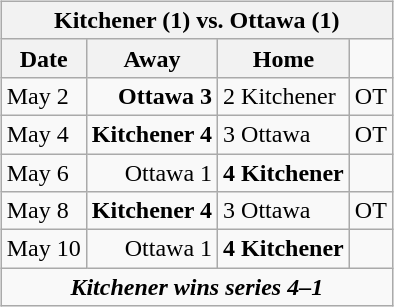<table cellspacing="10">
<tr>
<td valign="top"><br><table class="wikitable">
<tr>
<th bgcolor="#DDDDDD" colspan="4">Kitchener (1) vs. Ottawa (1)</th>
</tr>
<tr>
<th>Date</th>
<th>Away</th>
<th>Home</th>
</tr>
<tr>
<td>May 2</td>
<td align="right"><strong>Ottawa 3</strong></td>
<td>2 Kitchener</td>
<td>OT</td>
</tr>
<tr>
<td>May 4</td>
<td align="right"><strong>Kitchener 4</strong></td>
<td>3 Ottawa</td>
<td>OT</td>
</tr>
<tr>
<td>May 6</td>
<td align="right">Ottawa 1</td>
<td><strong>4 Kitchener</strong></td>
</tr>
<tr>
<td>May 8</td>
<td align="right"><strong>Kitchener 4</strong></td>
<td>3 Ottawa</td>
<td>OT</td>
</tr>
<tr>
<td>May 10</td>
<td align="right">Ottawa 1</td>
<td><strong>4 Kitchener</strong></td>
</tr>
<tr align="center">
<td colspan="4"><strong><em>Kitchener wins series 4–1</em></strong></td>
</tr>
</table>
</td>
</tr>
</table>
